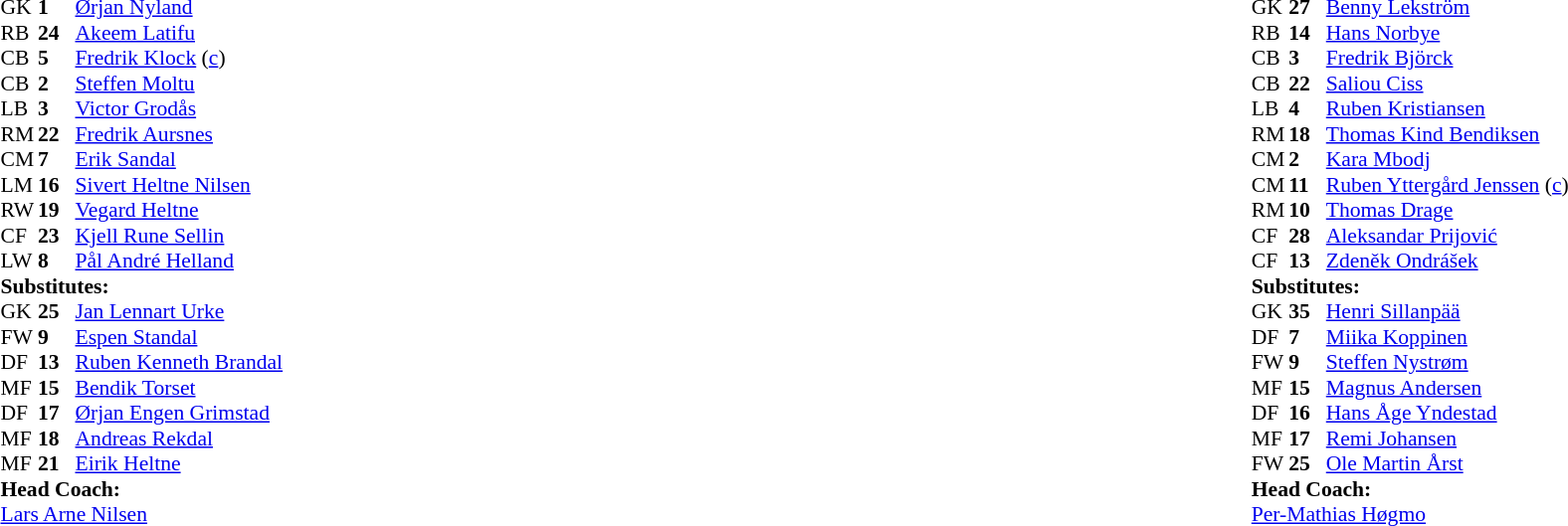<table width="100%">
<tr>
<td valign="top" width="50%"><br><table style="font-size: 90%" cellspacing="0" cellpadding="0">
<tr>
<th width="25"></th>
<th width="25"></th>
</tr>
<tr>
<td>GK</td>
<td><strong>1</strong></td>
<td> <a href='#'>Ørjan Nyland</a></td>
</tr>
<tr>
<td>RB</td>
<td><strong>24</strong></td>
<td> <a href='#'>Akeem Latifu</a></td>
</tr>
<tr>
<td>CB</td>
<td><strong>5</strong></td>
<td> <a href='#'>Fredrik Klock</a> (<a href='#'>c</a>)</td>
</tr>
<tr>
<td>CB</td>
<td><strong>2</strong></td>
<td> <a href='#'>Steffen Moltu</a></td>
</tr>
<tr>
<td>LB</td>
<td><strong>3</strong></td>
<td> <a href='#'>Victor Grodås</a></td>
</tr>
<tr>
<td>RM</td>
<td><strong>22</strong></td>
<td> <a href='#'>Fredrik Aursnes</a></td>
<td></td>
<td></td>
</tr>
<tr>
<td>CM</td>
<td><strong>7</strong></td>
<td> <a href='#'>Erik Sandal</a></td>
</tr>
<tr>
<td>LM</td>
<td><strong>16</strong></td>
<td> <a href='#'>Sivert Heltne Nilsen</a></td>
</tr>
<tr>
<td>RW</td>
<td><strong>19</strong></td>
<td> <a href='#'>Vegard Heltne</a></td>
<td> </td>
<td></td>
</tr>
<tr>
<td>CF</td>
<td><strong>23</strong></td>
<td> <a href='#'>Kjell Rune Sellin</a></td>
<td></td>
<td></td>
</tr>
<tr>
<td>LW</td>
<td><strong>8</strong></td>
<td> <a href='#'>Pål André Helland</a></td>
</tr>
<tr>
<td colspan=4><strong>Substitutes:</strong></td>
</tr>
<tr>
<td>GK</td>
<td><strong>25</strong></td>
<td> <a href='#'>Jan Lennart Urke</a></td>
</tr>
<tr>
<td>FW</td>
<td><strong>9</strong></td>
<td> <a href='#'>Espen Standal</a></td>
<td></td>
<td></td>
</tr>
<tr>
<td>DF</td>
<td><strong>13</strong></td>
<td> <a href='#'>Ruben Kenneth Brandal</a></td>
</tr>
<tr>
<td>MF</td>
<td><strong>15</strong></td>
<td> <a href='#'>Bendik Torset</a></td>
<td></td>
<td></td>
</tr>
<tr>
<td>DF</td>
<td><strong>17</strong></td>
<td> <a href='#'>Ørjan Engen Grimstad</a></td>
</tr>
<tr>
<td>MF</td>
<td><strong>18</strong></td>
<td> <a href='#'>Andreas Rekdal</a></td>
<td></td>
<td></td>
</tr>
<tr>
<td>MF</td>
<td><strong>21</strong></td>
<td> <a href='#'>Eirik Heltne</a></td>
</tr>
<tr>
<td colspan=4><strong>Head Coach:</strong></td>
</tr>
<tr>
<td colspan="4"> <a href='#'>Lars Arne Nilsen</a></td>
</tr>
</table>
</td>
<td valign="top" width="50%"><br><table style="font-size: 90%" cellspacing="0" cellpadding="0" align=center>
<tr>
<th width="25"></th>
<th width="25"></th>
</tr>
<tr>
<td>GK</td>
<td><strong>27</strong></td>
<td> <a href='#'>Benny Lekström</a></td>
</tr>
<tr>
<td>RB</td>
<td><strong>14</strong></td>
<td> <a href='#'>Hans Norbye</a></td>
</tr>
<tr>
<td>CB</td>
<td><strong>3</strong></td>
<td> <a href='#'>Fredrik Björck</a></td>
</tr>
<tr>
<td>CB</td>
<td><strong>22</strong></td>
<td> <a href='#'>Saliou Ciss</a></td>
<td></td>
</tr>
<tr>
<td>LB</td>
<td><strong>4</strong></td>
<td> <a href='#'>Ruben Kristiansen</a></td>
</tr>
<tr>
<td>RM</td>
<td><strong>18</strong></td>
<td> <a href='#'>Thomas Kind Bendiksen</a></td>
<td></td>
<td></td>
</tr>
<tr>
<td>CM</td>
<td><strong>2</strong></td>
<td> <a href='#'>Kara Mbodj</a></td>
<td></td>
<td></td>
</tr>
<tr>
<td>CM</td>
<td><strong>11</strong></td>
<td> <a href='#'>Ruben Yttergård Jenssen</a> (<a href='#'>c</a>)</td>
</tr>
<tr>
<td>RM</td>
<td><strong>10</strong></td>
<td> <a href='#'>Thomas Drage</a></td>
</tr>
<tr>
<td>CF</td>
<td><strong>28</strong></td>
<td> <a href='#'>Aleksandar Prijović</a></td>
<td></td>
<td></td>
</tr>
<tr>
<td>CF</td>
<td><strong>13</strong></td>
<td> <a href='#'>Zdeněk Ondrášek</a></td>
</tr>
<tr>
<td colspan=4><strong>Substitutes:</strong></td>
</tr>
<tr>
<td>GK</td>
<td><strong>35</strong></td>
<td> <a href='#'>Henri Sillanpää</a></td>
</tr>
<tr>
<td>DF</td>
<td><strong>7</strong></td>
<td> <a href='#'>Miika Koppinen</a></td>
<td></td>
</tr>
<tr>
<td>FW</td>
<td><strong>9</strong></td>
<td> <a href='#'>Steffen Nystrøm</a></td>
</tr>
<tr>
<td>MF</td>
<td><strong>15</strong></td>
<td> <a href='#'>Magnus Andersen</a></td>
<td></td>
<td></td>
</tr>
<tr>
<td>DF</td>
<td><strong>16</strong></td>
<td> <a href='#'>Hans Åge Yndestad</a></td>
</tr>
<tr>
<td>MF</td>
<td><strong>17</strong></td>
<td> <a href='#'>Remi Johansen</a></td>
<td></td>
<td></td>
</tr>
<tr>
<td>FW</td>
<td><strong>25</strong></td>
<td> <a href='#'>Ole Martin Årst</a></td>
<td></td>
<td></td>
</tr>
<tr>
<td colspan=4><strong>Head Coach:</strong></td>
</tr>
<tr>
<td colspan="4"> <a href='#'>Per-Mathias Høgmo</a></td>
</tr>
</table>
</td>
</tr>
</table>
